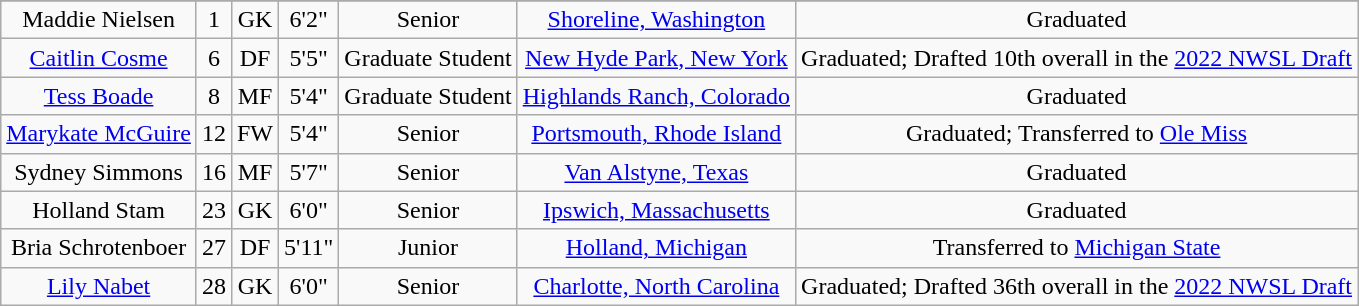<table class="wikitable sortable" style="text-align:center;" border="1">
<tr align=center>
</tr>
<tr>
<td>Maddie Nielsen</td>
<td>1</td>
<td>GK</td>
<td>6'2"</td>
<td>Senior</td>
<td><a href='#'>Shoreline, Washington</a></td>
<td>Graduated</td>
</tr>
<tr>
<td><a href='#'>Caitlin Cosme</a></td>
<td>6</td>
<td>DF</td>
<td>5'5"</td>
<td>Graduate Student</td>
<td><a href='#'>New Hyde Park, New York</a></td>
<td>Graduated; Drafted 10th overall in the <a href='#'>2022 NWSL Draft</a></td>
</tr>
<tr>
<td><a href='#'>Tess Boade</a></td>
<td>8</td>
<td>MF</td>
<td>5'4"</td>
<td>Graduate Student</td>
<td><a href='#'>Highlands Ranch, Colorado</a></td>
<td>Graduated</td>
</tr>
<tr>
<td><a href='#'>Marykate McGuire</a></td>
<td>12</td>
<td>FW</td>
<td>5'4"</td>
<td>Senior</td>
<td><a href='#'>Portsmouth, Rhode Island</a></td>
<td>Graduated; Transferred to <a href='#'>Ole Miss</a></td>
</tr>
<tr>
<td>Sydney Simmons</td>
<td>16</td>
<td>MF</td>
<td>5'7"</td>
<td>Senior</td>
<td><a href='#'>Van Alstyne, Texas</a></td>
<td>Graduated</td>
</tr>
<tr>
<td>Holland Stam</td>
<td>23</td>
<td>GK</td>
<td>6'0"</td>
<td>Senior</td>
<td><a href='#'>Ipswich, Massachusetts</a></td>
<td>Graduated</td>
</tr>
<tr>
<td>Bria Schrotenboer</td>
<td>27</td>
<td>DF</td>
<td>5'11"</td>
<td>Junior</td>
<td><a href='#'>Holland, Michigan</a></td>
<td>Transferred to <a href='#'>Michigan State</a></td>
</tr>
<tr>
<td><a href='#'>Lily Nabet</a></td>
<td>28</td>
<td>GK</td>
<td>6'0"</td>
<td>Senior</td>
<td><a href='#'>Charlotte, North Carolina</a></td>
<td>Graduated; Drafted 36th overall in the <a href='#'>2022 NWSL Draft</a></td>
</tr>
</table>
